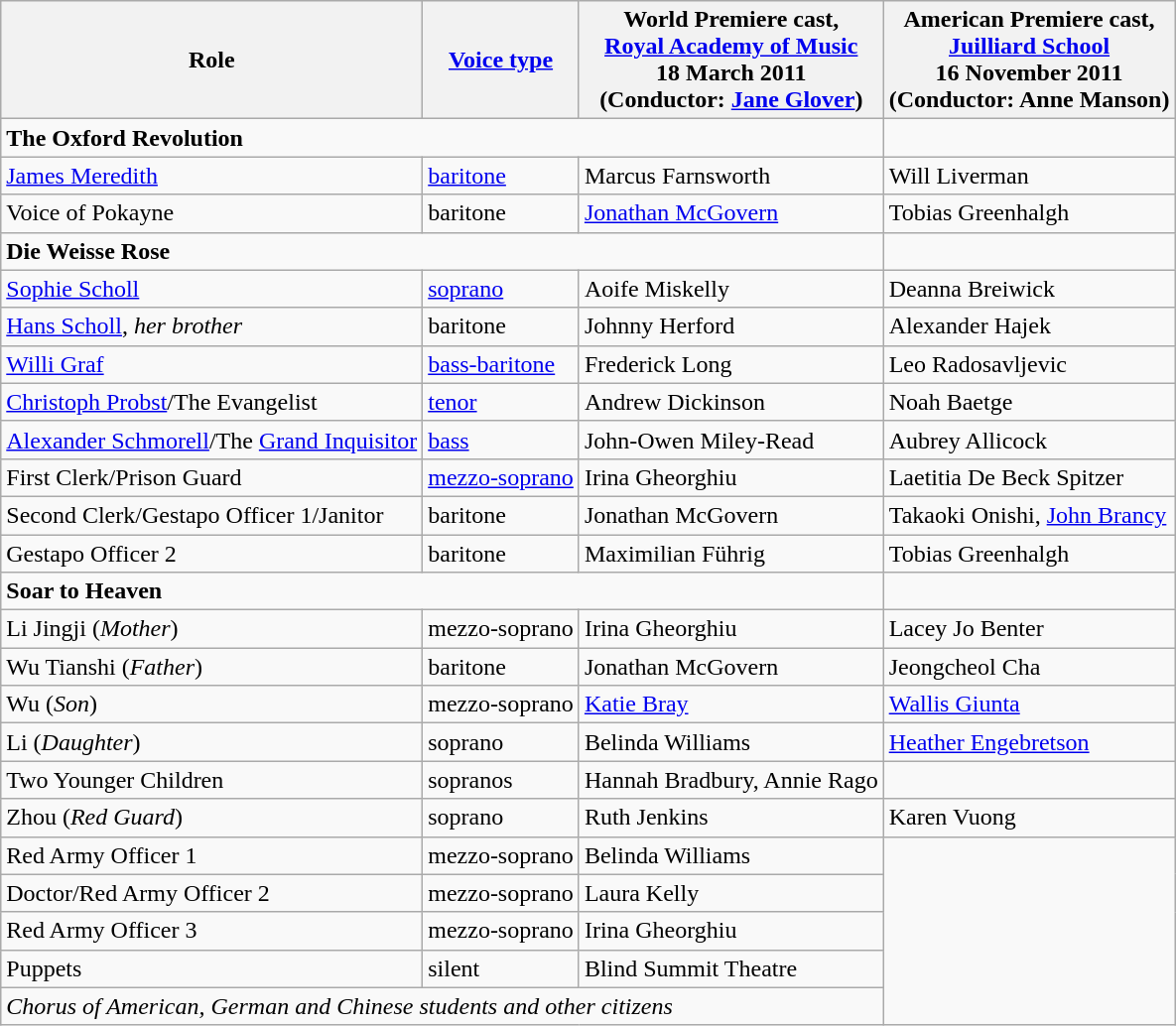<table class="wikitable">
<tr>
<th>Role</th>
<th><a href='#'>Voice type</a></th>
<th>World Premiere cast,<br><a href='#'>Royal Academy of Music</a><br>18 March 2011<br>(Conductor: <a href='#'>Jane Glover</a>)</th>
<th>American Premiere cast,<br><a href='#'>Juilliard School</a><br>16 November 2011<br>(Conductor: Anne Manson)</th>
</tr>
<tr>
<td colspan="3"><strong>The Oxford Revolution</strong></td>
</tr>
<tr>
<td><a href='#'>James Meredith</a></td>
<td><a href='#'>baritone</a></td>
<td>Marcus Farnsworth</td>
<td>Will Liverman</td>
</tr>
<tr>
<td>Voice of Pokayne</td>
<td>baritone</td>
<td><a href='#'>Jonathan McGovern</a></td>
<td>Tobias Greenhalgh</td>
</tr>
<tr>
<td colspan="3"><strong>Die Weisse Rose</strong></td>
</tr>
<tr>
<td><a href='#'>Sophie Scholl</a></td>
<td><a href='#'>soprano</a></td>
<td>Aoife Miskelly</td>
<td>Deanna Breiwick</td>
</tr>
<tr>
<td><a href='#'>Hans Scholl</a>, <em>her brother</em></td>
<td>baritone</td>
<td>Johnny Herford</td>
<td>Alexander Hajek</td>
</tr>
<tr>
<td><a href='#'>Willi Graf</a></td>
<td><a href='#'>bass-baritone</a></td>
<td>Frederick Long</td>
<td>Leo Radosavljevic</td>
</tr>
<tr>
<td><a href='#'>Christoph Probst</a>/The Evangelist</td>
<td><a href='#'>tenor</a></td>
<td>Andrew Dickinson</td>
<td>Noah Baetge</td>
</tr>
<tr>
<td><a href='#'>Alexander Schmorell</a>/The <a href='#'>Grand Inquisitor</a></td>
<td><a href='#'>bass</a></td>
<td>John-Owen Miley-Read</td>
<td>Aubrey Allicock</td>
</tr>
<tr>
<td>First Clerk/Prison Guard</td>
<td><a href='#'>mezzo-soprano</a></td>
<td>Irina Gheorghiu</td>
<td>Laetitia De Beck Spitzer</td>
</tr>
<tr>
<td>Second Clerk/Gestapo Officer 1/Janitor</td>
<td>baritone</td>
<td>Jonathan McGovern</td>
<td>Takaoki Onishi, <a href='#'>John Brancy</a></td>
</tr>
<tr>
<td>Gestapo Officer 2</td>
<td>baritone</td>
<td>Maximilian Führig</td>
<td>Tobias Greenhalgh</td>
</tr>
<tr>
<td colspan="3"><strong>Soar to Heaven</strong></td>
</tr>
<tr>
<td>Li Jingji (<em>Mother</em>)</td>
<td>mezzo-soprano</td>
<td>Irina Gheorghiu</td>
<td>Lacey Jo Benter</td>
</tr>
<tr>
<td>Wu Tianshi (<em>Father</em>)</td>
<td>baritone</td>
<td>Jonathan McGovern</td>
<td>Jeongcheol Cha</td>
</tr>
<tr>
<td>Wu (<em>Son</em>)</td>
<td>mezzo-soprano</td>
<td><a href='#'>Katie Bray</a></td>
<td><a href='#'>Wallis Giunta</a></td>
</tr>
<tr>
<td>Li (<em>Daughter</em>)</td>
<td>soprano</td>
<td>Belinda Williams</td>
<td><a href='#'>Heather Engebretson</a></td>
</tr>
<tr>
<td>Two Younger Children</td>
<td>sopranos</td>
<td>Hannah Bradbury, Annie Rago</td>
</tr>
<tr>
<td>Zhou (<em>Red Guard</em>)</td>
<td>soprano</td>
<td>Ruth Jenkins</td>
<td>Karen Vuong</td>
</tr>
<tr>
<td>Red Army Officer 1</td>
<td>mezzo-soprano</td>
<td>Belinda Williams</td>
</tr>
<tr>
<td>Doctor/Red Army Officer 2</td>
<td>mezzo-soprano</td>
<td>Laura Kelly</td>
</tr>
<tr>
<td>Red Army Officer 3</td>
<td>mezzo-soprano</td>
<td>Irina Gheorghiu</td>
</tr>
<tr>
<td>Puppets</td>
<td>silent</td>
<td>Blind Summit Theatre</td>
</tr>
<tr>
<td colspan="3"><em>Chorus of American, German and Chinese students and other citizens</em></td>
</tr>
</table>
